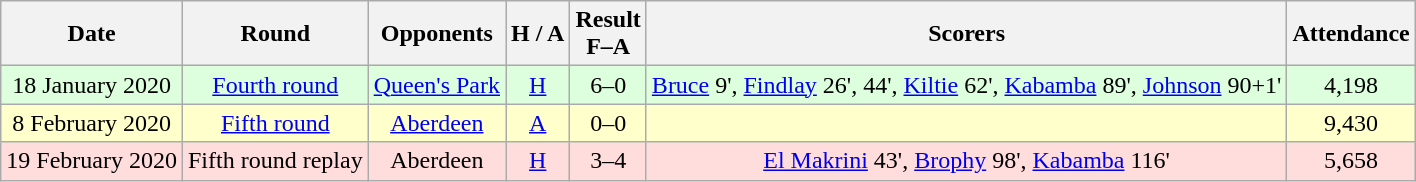<table class="wikitable" style="text-align:center">
<tr>
<th>Date</th>
<th>Round</th>
<th>Opponents</th>
<th>H / A</th>
<th>Result<br>F–A</th>
<th>Scorers</th>
<th>Attendance</th>
</tr>
<tr bgcolor=#ddffdd>
<td>18 January 2020</td>
<td><a href='#'>Fourth round</a></td>
<td><a href='#'>Queen's Park</a></td>
<td><a href='#'>H</a></td>
<td>6–0</td>
<td><a href='#'>Bruce</a> 9', <a href='#'>Findlay</a> 26', 44', <a href='#'>Kiltie</a> 62', <a href='#'>Kabamba</a> 89', <a href='#'>Johnson</a> 90+1'</td>
<td>4,198</td>
</tr>
<tr bgcolor=#ffffcc>
<td>8 February 2020</td>
<td><a href='#'>Fifth round</a></td>
<td><a href='#'>Aberdeen</a></td>
<td><a href='#'>A</a></td>
<td>0–0</td>
<td></td>
<td>9,430</td>
</tr>
<tr bgcolor=#ffdddd>
<td>19 February 2020</td>
<td>Fifth round replay</td>
<td>Aberdeen</td>
<td><a href='#'>H</a></td>
<td>3–4 </td>
<td><a href='#'>El Makrini</a> 43', <a href='#'>Brophy</a> 98', <a href='#'>Kabamba</a> 116'</td>
<td>5,658</td>
</tr>
</table>
